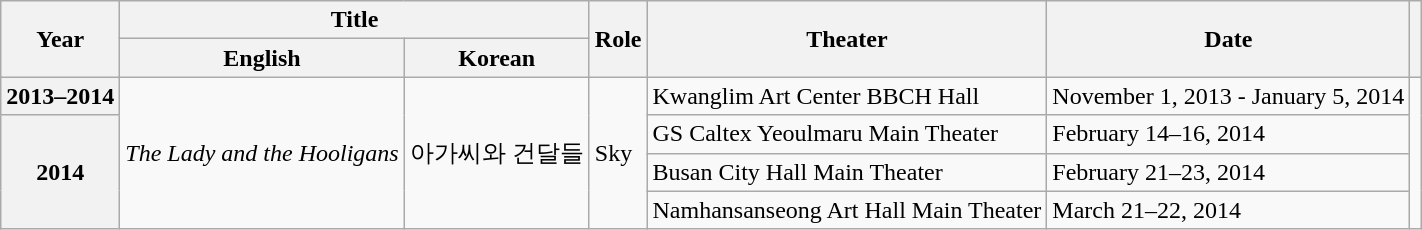<table class="wikitable sortable plainrowheaders">
<tr>
<th rowspan="2" scope="col">Year</th>
<th colspan="2" scope="col">Title</th>
<th rowspan="2" scope="col">Role</th>
<th rowspan="2" scope="col">Theater</th>
<th rowspan="2" scope="col" class="sortable">Date</th>
<th rowspan="2" scope="col" class="unsortable"></th>
</tr>
<tr>
<th>English</th>
<th>Korean</th>
</tr>
<tr>
<th scope="row">2013–2014</th>
<td rowspan="4"><em>The Lady and the Hooligans</em></td>
<td rowspan="4">아가씨와 건달들</td>
<td rowspan="4">Sky</td>
<td>Kwanglim Art Center BBCH Hall</td>
<td>November 1, 2013 - January 5, 2014</td>
<td rowspan="4"></td>
</tr>
<tr>
<th rowspan="3" scope="row">2014</th>
<td>GS Caltex Yeoulmaru Main Theater</td>
<td>February 14–16, 2014</td>
</tr>
<tr>
<td>Busan City Hall Main Theater</td>
<td>February 21–23, 2014</td>
</tr>
<tr>
<td>Namhansanseong Art Hall Main Theater</td>
<td>March 21–22, 2014</td>
</tr>
</table>
